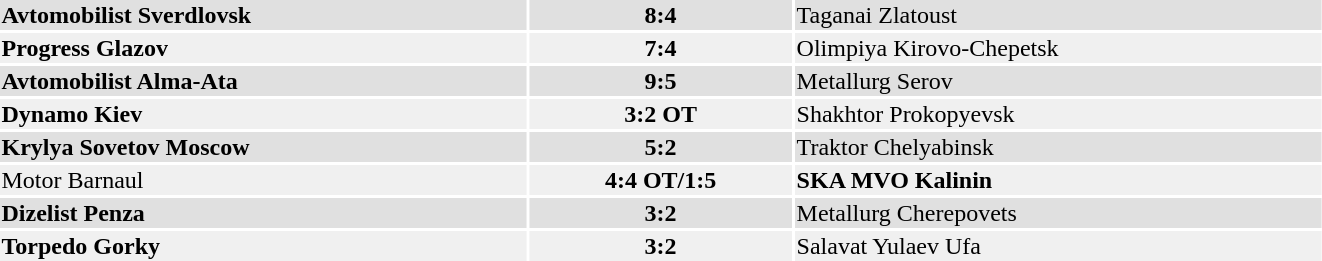<table width="70%">
<tr bgcolor="#e0e0e0">
<td style="width:40%;"><strong>Avtomobilist Sverdlovsk</strong></td>
<td style="width:20%;" align="center"><strong>8:4</strong></td>
<td style="width:40%;">Taganai Zlatoust</td>
</tr>
<tr bgcolor="#f0f0f0">
<td><strong>Progress Glazov</strong></td>
<td align="center"><strong>7:4</strong></td>
<td>Olimpiya Kirovo-Chepetsk</td>
</tr>
<tr bgcolor="#e0e0e0">
<td><strong>Avtomobilist Alma-Ata</strong></td>
<td align="center"><strong>9:5</strong></td>
<td>Metallurg Serov</td>
</tr>
<tr bgcolor="#f0f0f0">
<td><strong>Dynamo Kiev</strong></td>
<td align="center"><strong>3:2 OT</strong></td>
<td>Shakhtor Prokopyevsk</td>
</tr>
<tr bgcolor="#e0e0e0">
<td><strong>Krylya Sovetov Moscow</strong></td>
<td align="center"><strong>5:2</strong></td>
<td>Traktor Chelyabinsk</td>
</tr>
<tr bgcolor="#f0f0f0">
<td>Motor Barnaul</td>
<td align="center"><strong>4:4 OT/1:5</strong></td>
<td><strong>SKA MVO Kalinin</strong></td>
</tr>
<tr bgcolor="#e0e0e0">
<td><strong>Dizelist Penza</strong></td>
<td align="center"><strong>3:2</strong></td>
<td>Metallurg Cherepovets</td>
</tr>
<tr bgcolor="#f0f0f0">
<td><strong>Torpedo Gorky</strong></td>
<td align="center"><strong>3:2</strong></td>
<td>Salavat Yulaev Ufa</td>
</tr>
</table>
